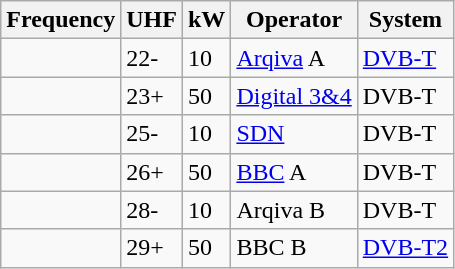<table class="wikitable sortable">
<tr>
<th>Frequency</th>
<th>UHF</th>
<th>kW</th>
<th>Operator</th>
<th>System</th>
</tr>
<tr>
<td></td>
<td>22-</td>
<td>10</td>
<td><a href='#'>Arqiva</a> A</td>
<td><a href='#'>DVB-T</a></td>
</tr>
<tr>
<td></td>
<td>23+</td>
<td>50</td>
<td><a href='#'>Digital 3&4</a></td>
<td>DVB-T</td>
</tr>
<tr>
<td></td>
<td>25-</td>
<td>10</td>
<td><a href='#'>SDN</a></td>
<td>DVB-T</td>
</tr>
<tr>
<td></td>
<td>26+</td>
<td>50</td>
<td><a href='#'>BBC</a> A</td>
<td>DVB-T</td>
</tr>
<tr>
<td></td>
<td>28-</td>
<td>10</td>
<td>Arqiva B</td>
<td>DVB-T</td>
</tr>
<tr>
<td></td>
<td>29+</td>
<td>50</td>
<td>BBC B</td>
<td><a href='#'>DVB-T2</a></td>
</tr>
</table>
